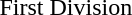<table>
<tr>
<td>First Division</td>
<td></td>
<td></td>
<td></td>
</tr>
</table>
